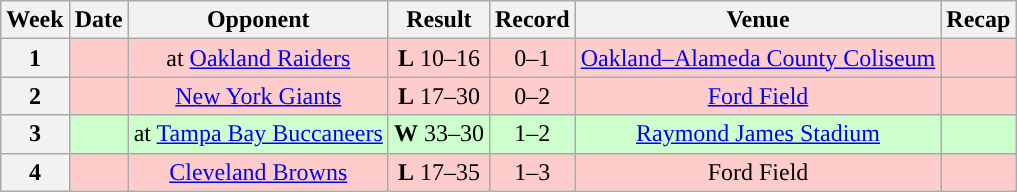<table class="wikitable" style="text-align:center">
<tr>
<th>Week</th>
<th>Date</th>
<th>Opponent</th>
<th>Result</th>
<th>Record</th>
<th>Venue</th>
<th>Recap</th>
</tr>
<tr style="background:#fcc">
<th>1</th>
<td></td>
<td>at <a href='#'>Oakland Raiders</a></td>
<td><strong>L</strong> 10–16</td>
<td>0–1</td>
<td><a href='#'>Oakland–Alameda County Coliseum</a></td>
<td></td>
</tr>
<tr style="background:#fcc">
<th>2</th>
<td></td>
<td><a href='#'>New York Giants</a></td>
<td><strong>L</strong> 17–30</td>
<td>0–2</td>
<td><a href='#'>Ford Field</a></td>
<td></td>
</tr>
<tr style="background:#cfc">
<th>3</th>
<td></td>
<td>at <a href='#'>Tampa Bay Buccaneers</a></td>
<td><strong>W</strong> 33–30</td>
<td>1–2</td>
<td><a href='#'>Raymond James Stadium</a></td>
<td></td>
</tr>
<tr style="background:#fcc">
<th>4</th>
<td></td>
<td><a href='#'>Cleveland Browns</a></td>
<td><strong>L</strong> 17–35</td>
<td>1–3</td>
<td>Ford Field</td>
<td></td>
</tr>
</table>
